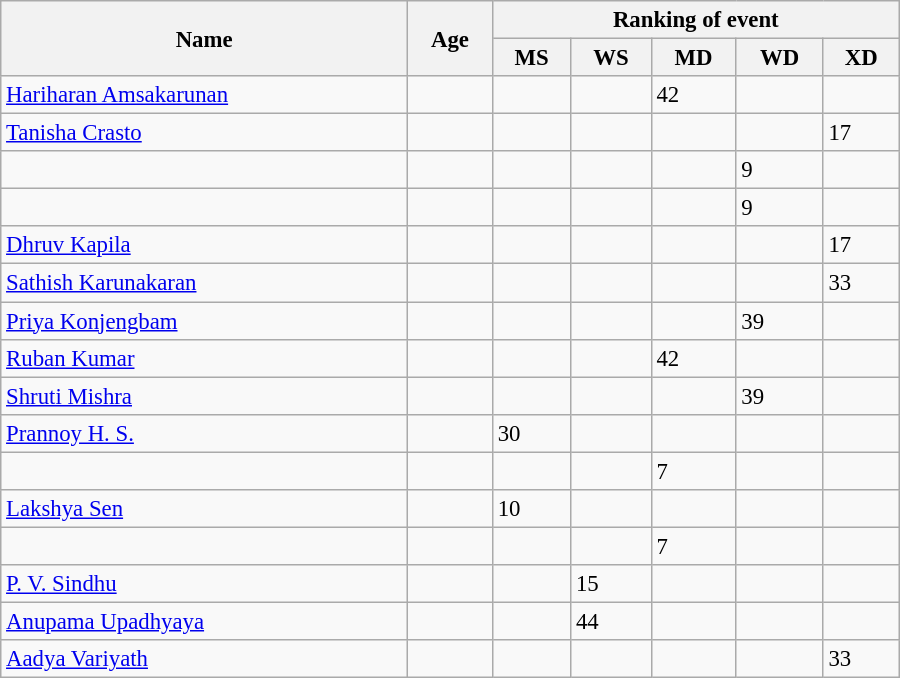<table class="wikitable" style="width:600px; font-size:95%; text-align:left">
<tr>
<th rowspan="2" align="left">Name</th>
<th rowspan="2" align="left">Age</th>
<th colspan="5" align="center">Ranking of event</th>
</tr>
<tr>
<th align="left">MS</th>
<th align="left">WS</th>
<th align="left">MD</th>
<th align="left">WD</th>
<th align="left">XD</th>
</tr>
<tr>
<td><a href='#'>Hariharan Amsakarunan</a></td>
<td></td>
<td></td>
<td></td>
<td>42</td>
<td></td>
<td></td>
</tr>
<tr>
<td><a href='#'>Tanisha Crasto</a></td>
<td></td>
<td></td>
<td></td>
<td></td>
<td></td>
<td>17</td>
</tr>
<tr>
<td></td>
<td></td>
<td></td>
<td></td>
<td></td>
<td>9</td>
<td></td>
</tr>
<tr>
<td></td>
<td></td>
<td></td>
<td></td>
<td></td>
<td>9</td>
<td></td>
</tr>
<tr>
<td><a href='#'>Dhruv Kapila</a></td>
<td></td>
<td></td>
<td></td>
<td></td>
<td></td>
<td>17</td>
</tr>
<tr>
<td><a href='#'>Sathish Karunakaran</a></td>
<td></td>
<td></td>
<td></td>
<td></td>
<td></td>
<td>33</td>
</tr>
<tr>
<td><a href='#'>Priya Konjengbam</a></td>
<td></td>
<td></td>
<td></td>
<td></td>
<td>39</td>
<td></td>
</tr>
<tr>
<td><a href='#'>Ruban Kumar</a></td>
<td></td>
<td></td>
<td></td>
<td>42</td>
<td></td>
<td></td>
</tr>
<tr>
<td><a href='#'>Shruti Mishra</a></td>
<td></td>
<td></td>
<td></td>
<td></td>
<td>39</td>
<td></td>
</tr>
<tr>
<td><a href='#'>Prannoy H. S.</a></td>
<td></td>
<td>30</td>
<td></td>
<td></td>
<td></td>
<td></td>
</tr>
<tr>
<td></td>
<td></td>
<td></td>
<td></td>
<td>7</td>
<td></td>
<td></td>
</tr>
<tr>
<td><a href='#'>Lakshya Sen</a></td>
<td></td>
<td>10</td>
<td></td>
<td></td>
<td></td>
<td></td>
</tr>
<tr>
<td></td>
<td></td>
<td></td>
<td></td>
<td>7</td>
<td></td>
<td></td>
</tr>
<tr>
<td><a href='#'>P. V. Sindhu</a></td>
<td></td>
<td></td>
<td>15</td>
<td></td>
<td></td>
<td></td>
</tr>
<tr>
<td><a href='#'>Anupama Upadhyaya</a></td>
<td></td>
<td></td>
<td>44</td>
<td></td>
<td></td>
<td></td>
</tr>
<tr>
<td><a href='#'>Aadya Variyath</a></td>
<td></td>
<td></td>
<td></td>
<td></td>
<td></td>
<td>33</td>
</tr>
</table>
